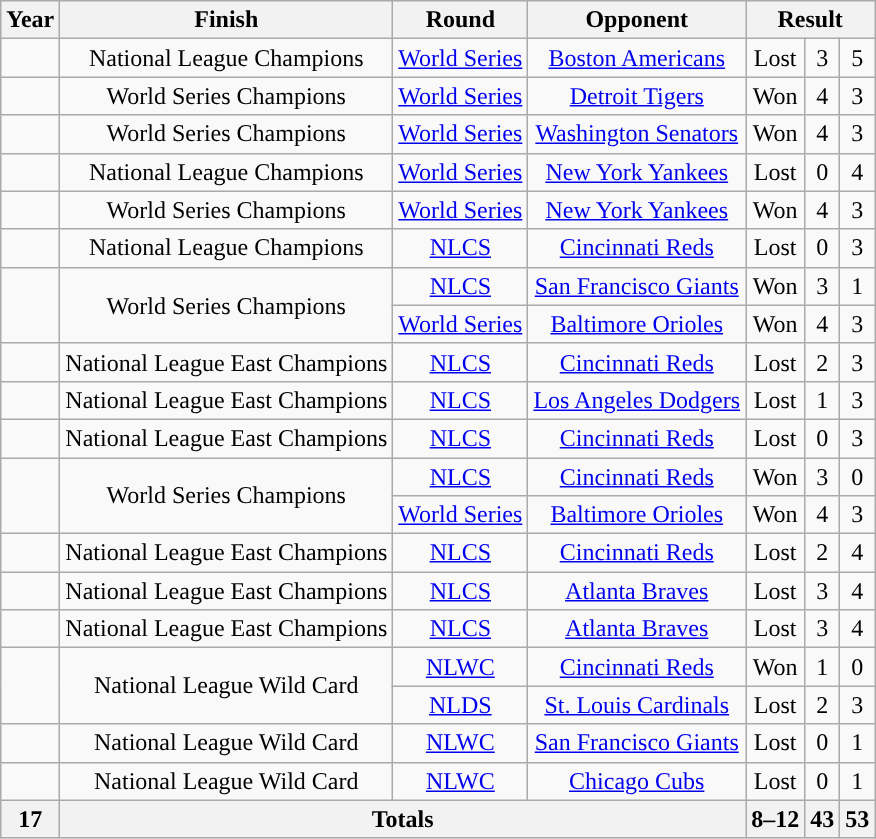<table class="wikitable">
<tr>
<th colspan=1>Year</th>
<th colspan=1>Finish</th>
<th colspan=1>Round</th>
<th colspan=1>Opponent</th>
<th colspan=3>Result</th>
</tr>
<tr>
<td align="center"></td>
<td align="center">National League Champions</td>
<td align="center"><a href='#'>World Series</a></td>
<td align="center"><a href='#'>Boston Americans</a></td>
<td align="center">Lost</td>
<td align="center">3</td>
<td align="center">5</td>
</tr>
<tr>
<td align="center"></td>
<td align="center">World Series Champions</td>
<td align="center"><a href='#'>World Series</a></td>
<td align="center"><a href='#'>Detroit Tigers</a></td>
<td align="center">Won</td>
<td align="center">4</td>
<td align="center">3</td>
</tr>
<tr>
<td align="center"></td>
<td align="center">World Series Champions</td>
<td align="center"><a href='#'>World Series</a></td>
<td align="center"><a href='#'>Washington Senators</a></td>
<td align="center">Won</td>
<td align="center">4</td>
<td align="center">3</td>
</tr>
<tr>
<td align="center"></td>
<td align="center">National League Champions</td>
<td align="center"><a href='#'>World Series</a></td>
<td align="center"><a href='#'>New York Yankees</a></td>
<td align="center">Lost</td>
<td align="center">0</td>
<td align="center">4</td>
</tr>
<tr>
<td align="center"></td>
<td align="center">World Series Champions</td>
<td align="center"><a href='#'>World Series</a></td>
<td align="center"><a href='#'>New York Yankees</a></td>
<td align="center">Won</td>
<td align="center">4</td>
<td align="center">3</td>
</tr>
<tr>
<td align="center"></td>
<td align="center">National League Champions</td>
<td align="center"><a href='#'>NLCS</a></td>
<td align="center"><a href='#'>Cincinnati Reds</a></td>
<td align="center">Lost</td>
<td align="center">0</td>
<td align="center">3</td>
</tr>
<tr>
<td align="center" rowspan="2"></td>
<td align="center" rowspan="2">World Series Champions</td>
<td align="center"><a href='#'>NLCS</a></td>
<td align="center"><a href='#'>San Francisco Giants</a></td>
<td align="center">Won</td>
<td align="center">3</td>
<td align="center">1</td>
</tr>
<tr>
<td align="center"><a href='#'>World Series</a></td>
<td align="center"><a href='#'>Baltimore Orioles</a></td>
<td align="center">Won</td>
<td align="center">4</td>
<td align="center">3</td>
</tr>
<tr>
<td align="center"></td>
<td align="center">National League East Champions</td>
<td align="center"><a href='#'>NLCS</a></td>
<td align="center"><a href='#'>Cincinnati Reds</a></td>
<td align="center">Lost</td>
<td align="center">2</td>
<td align="center">3</td>
</tr>
<tr>
<td align="center"></td>
<td align="center">National League East Champions</td>
<td align="center"><a href='#'>NLCS</a></td>
<td align="center"><a href='#'>Los Angeles Dodgers</a></td>
<td align="center">Lost</td>
<td align="center">1</td>
<td align="center">3</td>
</tr>
<tr>
<td align="center"></td>
<td align="center">National League East Champions</td>
<td align="center"><a href='#'>NLCS</a></td>
<td align="center"><a href='#'>Cincinnati Reds</a></td>
<td align="center">Lost</td>
<td align="center">0</td>
<td align="center">3</td>
</tr>
<tr>
<td align="center" rowspan="2"></td>
<td align="center" rowspan="2">World Series Champions</td>
<td align="center"><a href='#'>NLCS</a></td>
<td align="center"><a href='#'>Cincinnati Reds</a></td>
<td align="center">Won</td>
<td align="center">3</td>
<td align="center">0</td>
</tr>
<tr>
<td align="center"><a href='#'>World Series</a></td>
<td align="center"><a href='#'>Baltimore Orioles</a></td>
<td align="center">Won</td>
<td align="center">4</td>
<td align="center">3</td>
</tr>
<tr>
<td align="center"></td>
<td align="center">National League East Champions</td>
<td align="center"><a href='#'>NLCS</a></td>
<td align="center"><a href='#'>Cincinnati Reds</a></td>
<td align="center">Lost</td>
<td align="center">2</td>
<td align="center">4</td>
</tr>
<tr>
<td align="center"></td>
<td align="center">National League East Champions</td>
<td align="center"><a href='#'>NLCS</a></td>
<td align="center"><a href='#'>Atlanta Braves</a></td>
<td align="center">Lost</td>
<td align="center">3</td>
<td align="center">4</td>
</tr>
<tr>
<td align="center"></td>
<td align="center">National League East Champions</td>
<td align="center"><a href='#'>NLCS</a></td>
<td align="center"><a href='#'>Atlanta Braves</a></td>
<td align="center">Lost</td>
<td align="center">3</td>
<td align="center">4</td>
</tr>
<tr>
<td align="center" rowspan="2"></td>
<td align="center" rowspan="2">National League Wild Card</td>
<td align="center"><a href='#'>NLWC</a></td>
<td align="center"><a href='#'>Cincinnati Reds</a></td>
<td align="center">Won</td>
<td align="center">1</td>
<td align="center">0</td>
</tr>
<tr>
<td align="center"><a href='#'>NLDS</a></td>
<td align="center"><a href='#'>St. Louis Cardinals</a></td>
<td align="center">Lost</td>
<td align="center">2</td>
<td align="center">3</td>
</tr>
<tr>
<td align="center"></td>
<td align="center">National League Wild Card</td>
<td align="center"><a href='#'>NLWC</a></td>
<td align="center"><a href='#'>San Francisco Giants</a></td>
<td align="center">Lost</td>
<td align="center">0</td>
<td align="center">1</td>
</tr>
<tr>
<td align="center"></td>
<td align="center">National League Wild Card</td>
<td align="center"><a href='#'>NLWC</a></td>
<td align="center"><a href='#'>Chicago Cubs</a></td>
<td align="center">Lost</td>
<td align="center">0</td>
<td align="center">1</td>
</tr>
<tr>
<th align="center">17</th>
<th colspan="3">Totals</th>
<th>8–12</th>
<th>43</th>
<th>53</th>
</tr>
</table>
